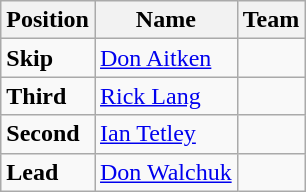<table class="wikitable">
<tr>
<th><strong>Position</strong></th>
<th><strong>Name</strong></th>
<th><strong>Team</strong></th>
</tr>
<tr>
<td><strong>Skip</strong></td>
<td><a href='#'>Don Aitken</a></td>
<td></td>
</tr>
<tr>
<td><strong>Third</strong></td>
<td><a href='#'>Rick Lang</a></td>
<td></td>
</tr>
<tr>
<td><strong>Second</strong></td>
<td><a href='#'>Ian Tetley</a></td>
<td></td>
</tr>
<tr>
<td><strong>Lead</strong></td>
<td><a href='#'>Don Walchuk</a></td>
<td></td>
</tr>
</table>
